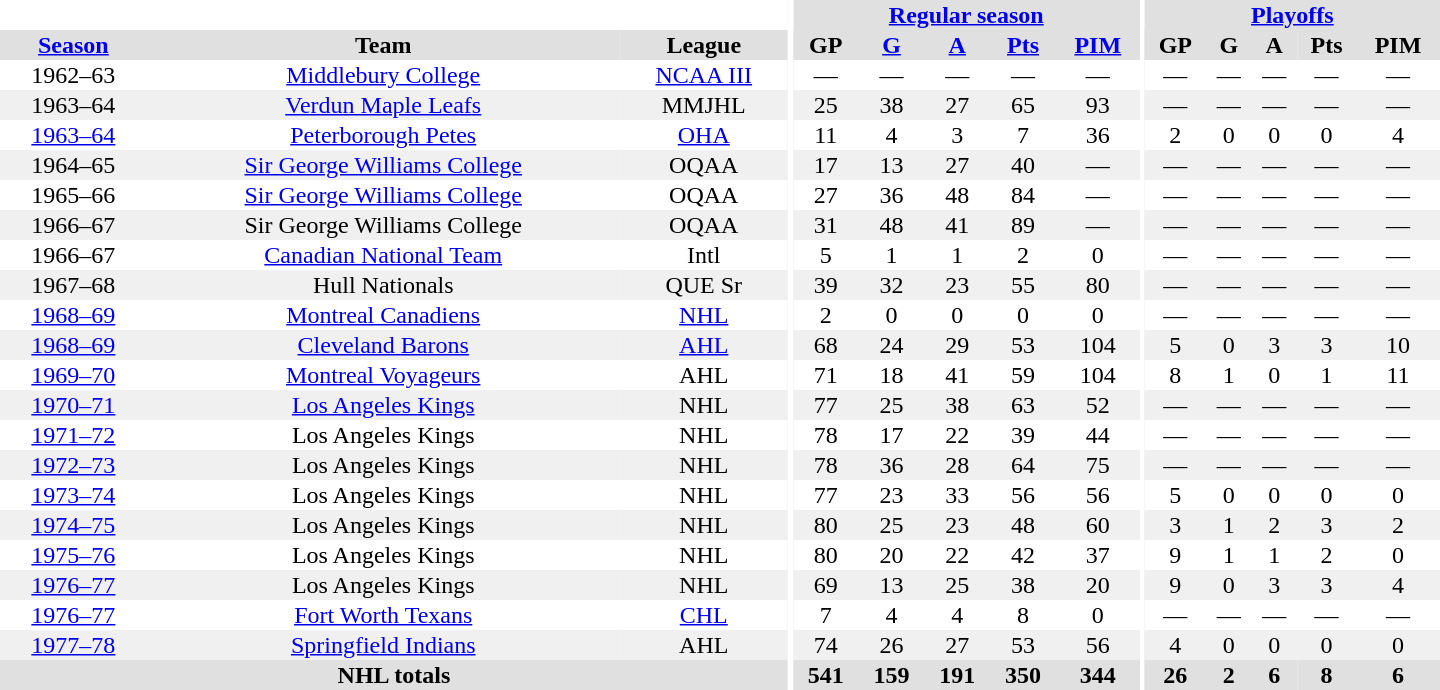<table border="0" cellpadding="1" cellspacing="0" style="text-align:center; width:60em">
<tr bgcolor="#e0e0e0">
<th colspan="3" bgcolor="#ffffff"></th>
<th rowspan="100" bgcolor="#ffffff"></th>
<th colspan="5"><a href='#'>Regular season</a></th>
<th rowspan="100" bgcolor="#ffffff"></th>
<th colspan="5"><a href='#'>Playoffs</a></th>
</tr>
<tr bgcolor="#e0e0e0">
<th><a href='#'>Season</a></th>
<th>Team</th>
<th>League</th>
<th>GP</th>
<th><a href='#'>G</a></th>
<th><a href='#'>A</a></th>
<th><a href='#'>Pts</a></th>
<th><a href='#'>PIM</a></th>
<th>GP</th>
<th>G</th>
<th>A</th>
<th>Pts</th>
<th>PIM</th>
</tr>
<tr>
<td>1962–63</td>
<td><a href='#'>Middlebury College</a></td>
<td><a href='#'>NCAA III</a></td>
<td>—</td>
<td>—</td>
<td>—</td>
<td>—</td>
<td>—</td>
<td>—</td>
<td>—</td>
<td>—</td>
<td>—</td>
<td>—</td>
</tr>
<tr bgcolor="#f0f0f0">
<td>1963–64</td>
<td><a href='#'>Verdun Maple Leafs</a></td>
<td>MMJHL</td>
<td>25</td>
<td>38</td>
<td>27</td>
<td>65</td>
<td>93</td>
<td>—</td>
<td>—</td>
<td>—</td>
<td>—</td>
<td>—</td>
</tr>
<tr>
<td><a href='#'>1963–64</a></td>
<td><a href='#'>Peterborough Petes</a></td>
<td><a href='#'>OHA</a></td>
<td>11</td>
<td>4</td>
<td>3</td>
<td>7</td>
<td>36</td>
<td>2</td>
<td>0</td>
<td>0</td>
<td>0</td>
<td>4</td>
</tr>
<tr bgcolor="#f0f0f0">
<td>1964–65</td>
<td><a href='#'>Sir George Williams College</a></td>
<td>OQAA</td>
<td>17</td>
<td>13</td>
<td>27</td>
<td>40</td>
<td>—</td>
<td>—</td>
<td>—</td>
<td>—</td>
<td>—</td>
<td>—</td>
</tr>
<tr>
<td>1965–66</td>
<td><a href='#'>Sir George Williams College</a></td>
<td>OQAA</td>
<td>27</td>
<td>36</td>
<td>48</td>
<td>84</td>
<td>—</td>
<td>—</td>
<td>—</td>
<td>—</td>
<td>—</td>
<td>—</td>
</tr>
<tr bgcolor="#f0f0f0">
<td>1966–67</td>
<td>Sir George Williams College</td>
<td>OQAA</td>
<td>31</td>
<td>48</td>
<td>41</td>
<td>89</td>
<td>—</td>
<td>—</td>
<td>—</td>
<td>—</td>
<td>—</td>
<td>—</td>
</tr>
<tr>
<td>1966–67</td>
<td><a href='#'>Canadian National Team</a></td>
<td>Intl</td>
<td>5</td>
<td>1</td>
<td>1</td>
<td>2</td>
<td>0</td>
<td>—</td>
<td>—</td>
<td>—</td>
<td>—</td>
<td>—</td>
</tr>
<tr bgcolor="#f0f0f0">
<td>1967–68</td>
<td>Hull Nationals</td>
<td>QUE Sr</td>
<td>39</td>
<td>32</td>
<td>23</td>
<td>55</td>
<td>80</td>
<td>—</td>
<td>—</td>
<td>—</td>
<td>—</td>
<td>—</td>
</tr>
<tr>
<td><a href='#'>1968–69</a></td>
<td><a href='#'>Montreal Canadiens</a></td>
<td><a href='#'>NHL</a></td>
<td>2</td>
<td>0</td>
<td>0</td>
<td>0</td>
<td>0</td>
<td>—</td>
<td>—</td>
<td>—</td>
<td>—</td>
<td>—</td>
</tr>
<tr bgcolor="#f0f0f0">
<td><a href='#'>1968–69</a></td>
<td><a href='#'>Cleveland Barons</a></td>
<td><a href='#'>AHL</a></td>
<td>68</td>
<td>24</td>
<td>29</td>
<td>53</td>
<td>104</td>
<td>5</td>
<td>0</td>
<td>3</td>
<td>3</td>
<td>10</td>
</tr>
<tr>
<td><a href='#'>1969–70</a></td>
<td><a href='#'>Montreal Voyageurs</a></td>
<td>AHL</td>
<td>71</td>
<td>18</td>
<td>41</td>
<td>59</td>
<td>104</td>
<td>8</td>
<td>1</td>
<td>0</td>
<td>1</td>
<td>11</td>
</tr>
<tr bgcolor="#f0f0f0">
<td><a href='#'>1970–71</a></td>
<td><a href='#'>Los Angeles Kings</a></td>
<td>NHL</td>
<td>77</td>
<td>25</td>
<td>38</td>
<td>63</td>
<td>52</td>
<td>—</td>
<td>—</td>
<td>—</td>
<td>—</td>
<td>—</td>
</tr>
<tr>
<td><a href='#'>1971–72</a></td>
<td>Los Angeles Kings</td>
<td>NHL</td>
<td>78</td>
<td>17</td>
<td>22</td>
<td>39</td>
<td>44</td>
<td>—</td>
<td>—</td>
<td>—</td>
<td>—</td>
<td>—</td>
</tr>
<tr bgcolor="#f0f0f0">
<td><a href='#'>1972–73</a></td>
<td>Los Angeles Kings</td>
<td>NHL</td>
<td>78</td>
<td>36</td>
<td>28</td>
<td>64</td>
<td>75</td>
<td>—</td>
<td>—</td>
<td>—</td>
<td>—</td>
<td>—</td>
</tr>
<tr>
<td><a href='#'>1973–74</a></td>
<td>Los Angeles Kings</td>
<td>NHL</td>
<td>77</td>
<td>23</td>
<td>33</td>
<td>56</td>
<td>56</td>
<td>5</td>
<td>0</td>
<td>0</td>
<td>0</td>
<td>0</td>
</tr>
<tr bgcolor="#f0f0f0">
<td><a href='#'>1974–75</a></td>
<td>Los Angeles Kings</td>
<td>NHL</td>
<td>80</td>
<td>25</td>
<td>23</td>
<td>48</td>
<td>60</td>
<td>3</td>
<td>1</td>
<td>2</td>
<td>3</td>
<td>2</td>
</tr>
<tr>
<td><a href='#'>1975–76</a></td>
<td>Los Angeles Kings</td>
<td>NHL</td>
<td>80</td>
<td>20</td>
<td>22</td>
<td>42</td>
<td>37</td>
<td>9</td>
<td>1</td>
<td>1</td>
<td>2</td>
<td>0</td>
</tr>
<tr bgcolor="#f0f0f0">
<td><a href='#'>1976–77</a></td>
<td>Los Angeles Kings</td>
<td>NHL</td>
<td>69</td>
<td>13</td>
<td>25</td>
<td>38</td>
<td>20</td>
<td>9</td>
<td>0</td>
<td>3</td>
<td>3</td>
<td>4</td>
</tr>
<tr>
<td><a href='#'>1976–77</a></td>
<td><a href='#'>Fort Worth Texans</a></td>
<td><a href='#'>CHL</a></td>
<td>7</td>
<td>4</td>
<td>4</td>
<td>8</td>
<td>0</td>
<td>—</td>
<td>—</td>
<td>—</td>
<td>—</td>
<td>—</td>
</tr>
<tr bgcolor="#f0f0f0">
<td><a href='#'>1977–78</a></td>
<td><a href='#'>Springfield Indians</a></td>
<td>AHL</td>
<td>74</td>
<td>26</td>
<td>27</td>
<td>53</td>
<td>56</td>
<td>4</td>
<td>0</td>
<td>0</td>
<td>0</td>
<td>0</td>
</tr>
<tr bgcolor="#e0e0e0">
<th colspan="3">NHL totals</th>
<th>541</th>
<th>159</th>
<th>191</th>
<th>350</th>
<th>344</th>
<th>26</th>
<th>2</th>
<th>6</th>
<th>8</th>
<th>6</th>
</tr>
</table>
